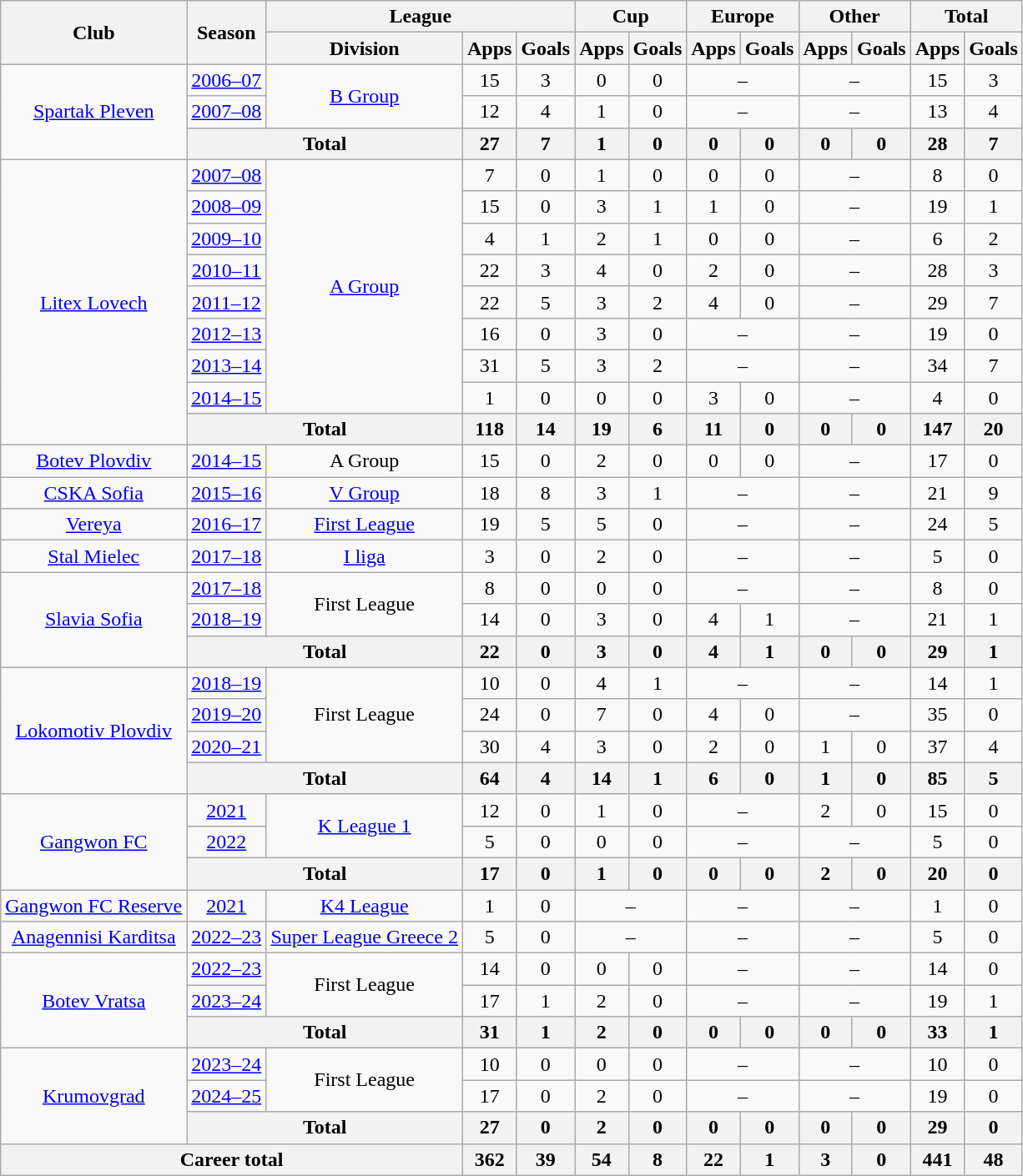<table class="wikitable" style="text-align:center">
<tr>
<th rowspan="2">Club</th>
<th rowspan="2">Season</th>
<th colspan="3">League</th>
<th colspan="2">Cup</th>
<th colspan="2">Europe</th>
<th colspan="2">Other</th>
<th colspan="2">Total</th>
</tr>
<tr>
<th>Division</th>
<th>Apps</th>
<th>Goals</th>
<th>Apps</th>
<th>Goals</th>
<th>Apps</th>
<th>Goals</th>
<th>Apps</th>
<th>Goals</th>
<th>Apps</th>
<th>Goals</th>
</tr>
<tr>
<td rowspan="3"><a href='#'>Spartak Pleven</a></td>
<td><a href='#'>2006–07</a></td>
<td rowspan="2"><a href='#'>B Group</a></td>
<td>15</td>
<td>3</td>
<td>0</td>
<td>0</td>
<td colspan="2">–</td>
<td colspan="2">–</td>
<td>15</td>
<td>3</td>
</tr>
<tr>
<td><a href='#'>2007–08</a></td>
<td>12</td>
<td>4</td>
<td>1</td>
<td>0</td>
<td colspan="2">–</td>
<td colspan="2">–</td>
<td>13</td>
<td>4</td>
</tr>
<tr>
<th colspan="2">Total</th>
<th>27</th>
<th>7</th>
<th>1</th>
<th>0</th>
<th>0</th>
<th>0</th>
<th>0</th>
<th>0</th>
<th>28</th>
<th>7</th>
</tr>
<tr>
<td rowspan="9"><a href='#'>Litex Lovech</a></td>
<td><a href='#'>2007–08</a></td>
<td rowspan="8"><a href='#'>A Group</a></td>
<td>7</td>
<td>0</td>
<td>1</td>
<td>0</td>
<td>0</td>
<td>0</td>
<td colspan="2">–</td>
<td>8</td>
<td>0</td>
</tr>
<tr>
<td><a href='#'>2008–09</a></td>
<td>15</td>
<td>0</td>
<td>3</td>
<td>1</td>
<td>1</td>
<td>0</td>
<td colspan="2">–</td>
<td>19</td>
<td>1</td>
</tr>
<tr>
<td><a href='#'>2009–10</a></td>
<td>4</td>
<td>1</td>
<td>2</td>
<td>1</td>
<td>0</td>
<td>0</td>
<td colspan="2">–</td>
<td>6</td>
<td>2</td>
</tr>
<tr>
<td><a href='#'>2010–11</a></td>
<td>22</td>
<td>3</td>
<td>4</td>
<td>0</td>
<td>2</td>
<td>0</td>
<td colspan="2">–</td>
<td>28</td>
<td>3</td>
</tr>
<tr>
<td><a href='#'>2011–12</a></td>
<td>22</td>
<td>5</td>
<td>3</td>
<td>2</td>
<td>4</td>
<td>0</td>
<td colspan="2">–</td>
<td>29</td>
<td>7</td>
</tr>
<tr>
<td><a href='#'>2012–13</a></td>
<td>16</td>
<td>0</td>
<td>3</td>
<td>0</td>
<td colspan="2">–</td>
<td colspan="2">–</td>
<td>19</td>
<td>0</td>
</tr>
<tr>
<td><a href='#'>2013–14</a></td>
<td>31</td>
<td>5</td>
<td>3</td>
<td>2</td>
<td colspan="2">–</td>
<td colspan="2">–</td>
<td>34</td>
<td>7</td>
</tr>
<tr>
<td><a href='#'>2014–15</a></td>
<td>1</td>
<td>0</td>
<td>0</td>
<td>0</td>
<td>3</td>
<td>0</td>
<td colspan="2">–</td>
<td>4</td>
<td>0</td>
</tr>
<tr>
<th colspan="2">Total</th>
<th>118</th>
<th>14</th>
<th>19</th>
<th>6</th>
<th>11</th>
<th>0</th>
<th>0</th>
<th>0</th>
<th>147</th>
<th>20</th>
</tr>
<tr>
<td><a href='#'>Botev Plovdiv</a></td>
<td><a href='#'>2014–15</a></td>
<td>A Group</td>
<td>15</td>
<td>0</td>
<td>2</td>
<td>0</td>
<td>0</td>
<td>0</td>
<td colspan="2">–</td>
<td>17</td>
<td>0</td>
</tr>
<tr>
<td><a href='#'>CSKA Sofia</a></td>
<td><a href='#'>2015–16</a></td>
<td><a href='#'>V Group</a></td>
<td>18</td>
<td>8</td>
<td>3</td>
<td>1</td>
<td colspan="2">–</td>
<td colspan="2">–</td>
<td>21</td>
<td>9</td>
</tr>
<tr>
<td><a href='#'>Vereya</a></td>
<td><a href='#'>2016–17</a></td>
<td><a href='#'>First League</a></td>
<td>19</td>
<td>5</td>
<td>5</td>
<td>0</td>
<td colspan="2">–</td>
<td colspan="2">–</td>
<td>24</td>
<td>5</td>
</tr>
<tr>
<td><a href='#'>Stal Mielec</a></td>
<td><a href='#'>2017–18</a></td>
<td><a href='#'>I liga</a></td>
<td>3</td>
<td>0</td>
<td>2</td>
<td>0</td>
<td colspan="2">–</td>
<td colspan="2">–</td>
<td>5</td>
<td>0</td>
</tr>
<tr>
<td rowspan="3"><a href='#'>Slavia Sofia</a></td>
<td><a href='#'>2017–18</a></td>
<td rowspan="2">First League</td>
<td>8</td>
<td>0</td>
<td>0</td>
<td>0</td>
<td colspan="2">–</td>
<td colspan="2">–</td>
<td>8</td>
<td>0</td>
</tr>
<tr>
<td><a href='#'>2018–19</a></td>
<td>14</td>
<td>0</td>
<td>3</td>
<td>0</td>
<td>4</td>
<td>1</td>
<td colspan="2">–</td>
<td>21</td>
<td>1</td>
</tr>
<tr>
<th colspan="2">Total</th>
<th>22</th>
<th>0</th>
<th>3</th>
<th>0</th>
<th>4</th>
<th>1</th>
<th>0</th>
<th>0</th>
<th>29</th>
<th>1</th>
</tr>
<tr>
<td rowspan="4"><a href='#'>Lokomotiv Plovdiv</a></td>
<td><a href='#'>2018–19</a></td>
<td rowspan="3">First League</td>
<td>10</td>
<td>0</td>
<td>4</td>
<td>1</td>
<td colspan="2">–</td>
<td colspan="2">–</td>
<td>14</td>
<td>1</td>
</tr>
<tr>
<td><a href='#'>2019–20</a></td>
<td>24</td>
<td>0</td>
<td>7</td>
<td>0</td>
<td>4</td>
<td>0</td>
<td colspan="2">–</td>
<td>35</td>
<td>0</td>
</tr>
<tr>
<td><a href='#'>2020–21</a></td>
<td>30</td>
<td>4</td>
<td>3</td>
<td>0</td>
<td>2</td>
<td>0</td>
<td>1</td>
<td>0</td>
<td>37</td>
<td>4</td>
</tr>
<tr>
<th colspan="2">Total</th>
<th>64</th>
<th>4</th>
<th>14</th>
<th>1</th>
<th>6</th>
<th>0</th>
<th>1</th>
<th>0</th>
<th>85</th>
<th>5</th>
</tr>
<tr>
<td rowspan=3><a href='#'>Gangwon FC</a></td>
<td><a href='#'>2021</a></td>
<td rowspan=2><a href='#'>K League 1</a></td>
<td>12</td>
<td>0</td>
<td>1</td>
<td>0</td>
<td colspan="2">–</td>
<td>2</td>
<td>0</td>
<td>15</td>
<td>0</td>
</tr>
<tr>
<td><a href='#'>2022</a></td>
<td>5</td>
<td>0</td>
<td>0</td>
<td>0</td>
<td colspan="2">–</td>
<td colspan="2">–</td>
<td>5</td>
<td>0</td>
</tr>
<tr>
<th colspan="2">Total</th>
<th>17</th>
<th>0</th>
<th>1</th>
<th>0</th>
<th>0</th>
<th>0</th>
<th>2</th>
<th>0</th>
<th>20</th>
<th>0</th>
</tr>
<tr>
<td><a href='#'>Gangwon FC Reserve</a></td>
<td><a href='#'>2021</a></td>
<td><a href='#'>K4 League</a></td>
<td>1</td>
<td>0</td>
<td colspan="2">–</td>
<td colspan="2">–</td>
<td colspan="2">–</td>
<td>1</td>
<td>0</td>
</tr>
<tr>
<td><a href='#'>Anagennisi Karditsa</a></td>
<td><a href='#'>2022–23</a></td>
<td><a href='#'>Super League Greece 2</a></td>
<td>5</td>
<td>0</td>
<td colspan="2">–</td>
<td colspan="2">–</td>
<td colspan="2">–</td>
<td>5</td>
<td>0</td>
</tr>
<tr>
<td rowspan=3><a href='#'>Botev Vratsa</a></td>
<td><a href='#'>2022–23</a></td>
<td rowspan=2>First League</td>
<td>14</td>
<td>0</td>
<td>0</td>
<td>0</td>
<td colspan="2">–</td>
<td colspan="2">–</td>
<td>14</td>
<td>0</td>
</tr>
<tr>
<td><a href='#'>2023–24</a></td>
<td>17</td>
<td>1</td>
<td>2</td>
<td>0</td>
<td colspan="2">–</td>
<td colspan="2">–</td>
<td>19</td>
<td>1</td>
</tr>
<tr>
<th colspan="2">Total</th>
<th>31</th>
<th>1</th>
<th>2</th>
<th>0</th>
<th>0</th>
<th>0</th>
<th>0</th>
<th>0</th>
<th>33</th>
<th>1</th>
</tr>
<tr>
<td rowspan=3><a href='#'>Krumovgrad</a></td>
<td><a href='#'>2023–24</a></td>
<td rowspan=2>First League</td>
<td>10</td>
<td>0</td>
<td>0</td>
<td>0</td>
<td colspan="2">–</td>
<td colspan="2">–</td>
<td>10</td>
<td>0</td>
</tr>
<tr>
<td><a href='#'>2024–25</a></td>
<td>17</td>
<td>0</td>
<td>2</td>
<td>0</td>
<td colspan="2">–</td>
<td colspan="2">–</td>
<td>19</td>
<td>0</td>
</tr>
<tr>
<th colspan="2">Total</th>
<th>27</th>
<th>0</th>
<th>2</th>
<th>0</th>
<th>0</th>
<th>0</th>
<th>0</th>
<th>0</th>
<th>29</th>
<th>0</th>
</tr>
<tr>
<th colspan="3">Career total</th>
<th>362</th>
<th>39</th>
<th>54</th>
<th>8</th>
<th>22</th>
<th>1</th>
<th>3</th>
<th>0</th>
<th>441</th>
<th>48</th>
</tr>
</table>
